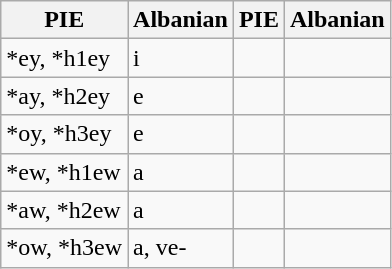<table class="wikitable">
<tr>
<th>PIE</th>
<th>Albanian</th>
<th>PIE</th>
<th>Albanian</th>
</tr>
<tr>
<td>*ey, *h1ey</td>
<td>i</td>
<td></td>
<td></td>
</tr>
<tr>
<td>*ay, *h2ey</td>
<td>e</td>
<td></td>
<td></td>
</tr>
<tr>
<td>*oy, *h3ey</td>
<td>e</td>
<td></td>
<td></td>
</tr>
<tr>
<td>*ew, *h1ew</td>
<td>a</td>
<td></td>
<td></td>
</tr>
<tr>
<td>*aw, *h2ew</td>
<td>a</td>
<td></td>
<td></td>
</tr>
<tr>
<td>*ow, *h3ew</td>
<td>a, ve-</td>
<td></td>
<td></td>
</tr>
</table>
